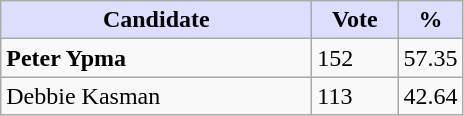<table class="wikitable">
<tr>
<th style="background:#ddf; width:200px;">Candidate</th>
<th style="background:#ddf; width:50px;">Vote</th>
<th style="background:#ddf; width:30px;">%</th>
</tr>
<tr>
<td><strong>Peter Ypma</strong></td>
<td>152</td>
<td>57.35</td>
</tr>
<tr>
<td>Debbie Kasman</td>
<td>113</td>
<td>42.64</td>
</tr>
</table>
